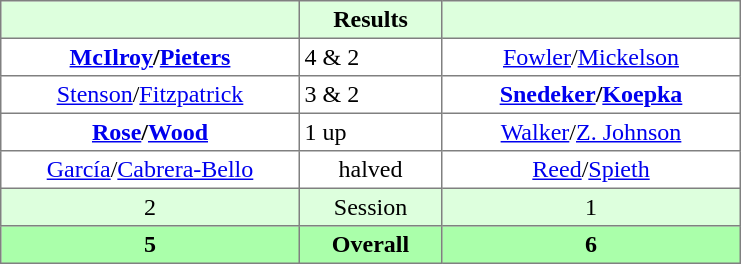<table border="1" cellpadding="3" style="border-collapse:collapse; text-align:center;">
<tr style="background:#dfd;">
<th style="width:12em;"></th>
<th style="width:5.5em;">Results</th>
<th style="width:12em;"></th>
</tr>
<tr>
<td><strong><a href='#'>McIlroy</a>/<a href='#'>Pieters</a></strong></td>
<td align=left> 4 & 2</td>
<td><a href='#'>Fowler</a>/<a href='#'>Mickelson</a></td>
</tr>
<tr>
<td><a href='#'>Stenson</a>/<a href='#'>Fitzpatrick</a></td>
<td align=left> 3 & 2</td>
<td><strong><a href='#'>Snedeker</a>/<a href='#'>Koepka</a></strong></td>
</tr>
<tr>
<td><strong><a href='#'>Rose</a>/<a href='#'>Wood</a></strong></td>
<td align=left> 1 up</td>
<td><a href='#'>Walker</a>/<a href='#'>Z. Johnson</a></td>
</tr>
<tr>
<td><a href='#'>García</a>/<a href='#'>Cabrera-Bello</a></td>
<td>halved</td>
<td><a href='#'>Reed</a>/<a href='#'>Spieth</a></td>
</tr>
<tr style="background:#dfd;">
<td>2</td>
<td>Session</td>
<td>1</td>
</tr>
<tr style="background:#afa;">
<th>5</th>
<th>Overall</th>
<th>6</th>
</tr>
</table>
